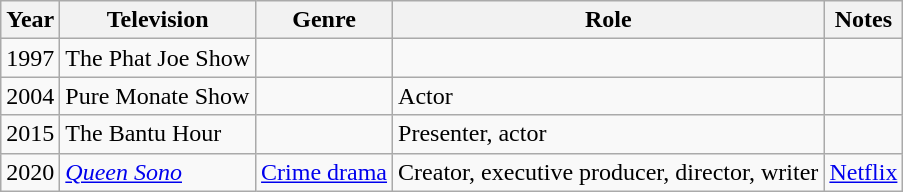<table class="wikitable">
<tr>
<th>Year</th>
<th>Television</th>
<th>Genre</th>
<th>Role</th>
<th>Notes</th>
</tr>
<tr>
<td>1997</td>
<td>The Phat Joe Show</td>
<td></td>
<td></td>
<td></td>
</tr>
<tr>
<td>2004</td>
<td>Pure Monate Show</td>
<td></td>
<td>Actor</td>
<td></td>
</tr>
<tr>
<td>2015</td>
<td>The Bantu Hour</td>
<td></td>
<td>Presenter, actor</td>
<td></td>
</tr>
<tr>
<td>2020</td>
<td><em><a href='#'>Queen Sono</a></em></td>
<td><a href='#'>Crime drama</a></td>
<td>Creator, executive producer, director, writer</td>
<td><a href='#'>Netflix</a></td>
</tr>
</table>
